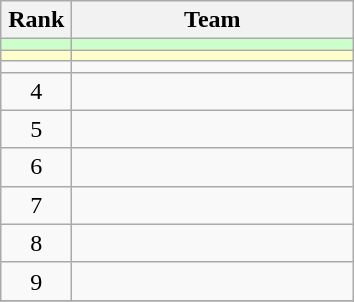<table class="wikitable" style="text-align: center;">
<tr>
<th width=40>Rank</th>
<th width=180>Team</th>
</tr>
<tr bgcolor=#ccffcc align=center>
<td></td>
<td style="text-align:left;"></td>
</tr>
<tr bgcolor=#ffffcc align=center>
<td></td>
<td style="text-align:left;"></td>
</tr>
<tr align=center>
<td></td>
<td style="text-align:left;"></td>
</tr>
<tr align=center>
<td>4</td>
<td style="text-align:left;"></td>
</tr>
<tr align=center>
<td>5</td>
<td style="text-align:left;"></td>
</tr>
<tr align=center>
<td>6</td>
<td style="text-align:left;"></td>
</tr>
<tr align=center>
<td>7</td>
<td style="text-align:left;"></td>
</tr>
<tr aling=center>
<td>8</td>
<td style="text-align:left;"></td>
</tr>
<tr aling=center>
<td>9</td>
<td style="text-align:left;"></td>
</tr>
<tr aling=center>
</tr>
</table>
